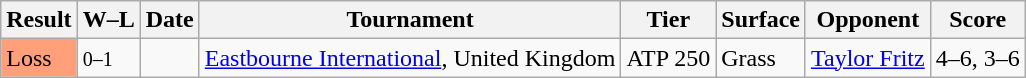<table class="wikitable">
<tr>
<th>Result</th>
<th class="unsortable">W–L</th>
<th>Date</th>
<th>Tournament</th>
<th>Tier</th>
<th>Surface</th>
<th>Opponent</th>
<th class="unsortable">Score</th>
</tr>
<tr>
<td bgcolor=ffa07a>Loss</td>
<td><small>0–1</small></td>
<td><a href='#'></a></td>
<td><a href='#'>Eastbourne International</a>, United Kingdom</td>
<td>ATP 250</td>
<td>Grass</td>
<td> <a href='#'>Taylor Fritz</a></td>
<td>4–6, 3–6</td>
</tr>
</table>
